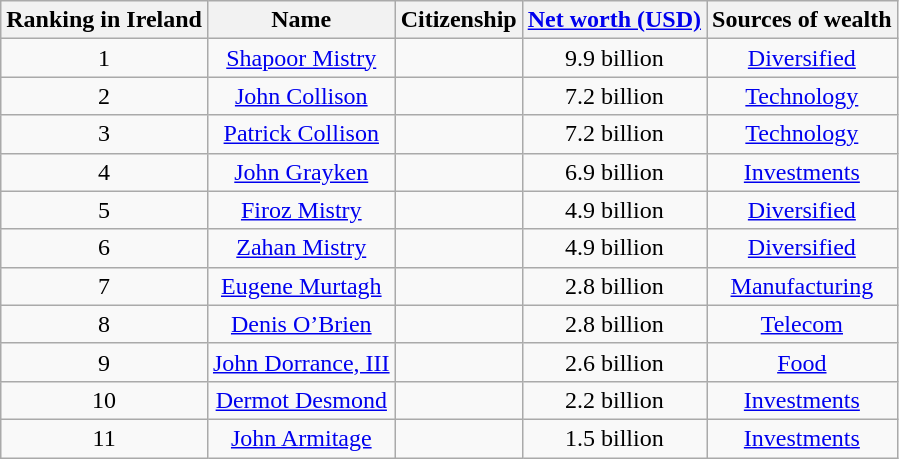<table class="wikitable sortable" style="width: auto; text-align: center;">
<tr>
<th>Ranking in Ireland</th>
<th>Name</th>
<th>Citizenship</th>
<th><a href='#'>Net worth (USD)</a></th>
<th>Sources of wealth</th>
</tr>
<tr>
<td>1</td>
<td><a href='#'>Shapoor Mistry</a></td>
<td></td>
<td>9.9 billion</td>
<td><a href='#'>Diversified</a></td>
</tr>
<tr>
<td>2</td>
<td><a href='#'>John Collison</a></td>
<td></td>
<td>7.2 billion</td>
<td><a href='#'>Technology</a></td>
</tr>
<tr>
<td>3</td>
<td><a href='#'>Patrick Collison</a></td>
<td></td>
<td>7.2 billion</td>
<td><a href='#'>Technology</a></td>
</tr>
<tr>
<td>4</td>
<td><a href='#'>John Grayken</a></td>
<td></td>
<td>6.9 billion</td>
<td><a href='#'>Investments</a></td>
</tr>
<tr>
<td>5</td>
<td><a href='#'>Firoz Mistry</a></td>
<td></td>
<td>4.9 billion</td>
<td><a href='#'>Diversified</a></td>
</tr>
<tr>
<td>6</td>
<td><a href='#'>Zahan Mistry</a></td>
<td></td>
<td>4.9 billion</td>
<td><a href='#'>Diversified</a></td>
</tr>
<tr>
<td>7</td>
<td><a href='#'>Eugene Murtagh</a></td>
<td></td>
<td>2.8 billion</td>
<td><a href='#'>Manufacturing</a></td>
</tr>
<tr>
<td>8</td>
<td><a href='#'>Denis O’Brien</a></td>
<td></td>
<td>2.8 billion</td>
<td><a href='#'>Telecom</a></td>
</tr>
<tr>
<td>9</td>
<td><a href='#'>John Dorrance, III</a></td>
<td></td>
<td>2.6 billion</td>
<td><a href='#'>Food</a></td>
</tr>
<tr>
<td>10</td>
<td><a href='#'>Dermot Desmond</a></td>
<td></td>
<td>2.2 billion</td>
<td><a href='#'>Investments</a></td>
</tr>
<tr>
<td>11</td>
<td><a href='#'>John Armitage</a></td>
<td></td>
<td>1.5 billion</td>
<td><a href='#'>Investments</a></td>
</tr>
</table>
